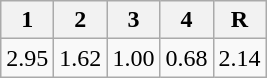<table class=wikitable>
<tr>
<th>1</th>
<th>2</th>
<th>3</th>
<th>4</th>
<th>R</th>
</tr>
<tr>
<td>2.95</td>
<td>1.62</td>
<td>1.00</td>
<td>0.68</td>
<td>2.14</td>
</tr>
</table>
